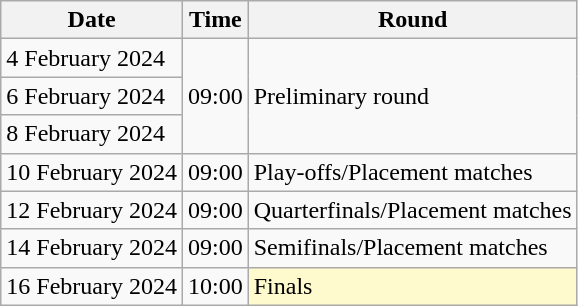<table class="wikitable">
<tr>
<th>Date</th>
<th>Time</th>
<th>Round</th>
</tr>
<tr>
<td>4 February 2024</td>
<td rowspan=3>09:00</td>
<td rowspan=3>Preliminary round</td>
</tr>
<tr>
<td>6 February 2024</td>
</tr>
<tr>
<td>8 February 2024</td>
</tr>
<tr>
<td>10 February 2024</td>
<td>09:00</td>
<td>Play-offs/Placement matches</td>
</tr>
<tr>
<td>12 February 2024</td>
<td>09:00</td>
<td>Quarterfinals/Placement matches</td>
</tr>
<tr>
<td>14 February 2024</td>
<td>09:00</td>
<td>Semifinals/Placement matches</td>
</tr>
<tr>
<td>16 February 2024</td>
<td>10:00</td>
<td style=background:lemonchiffon>Finals</td>
</tr>
</table>
